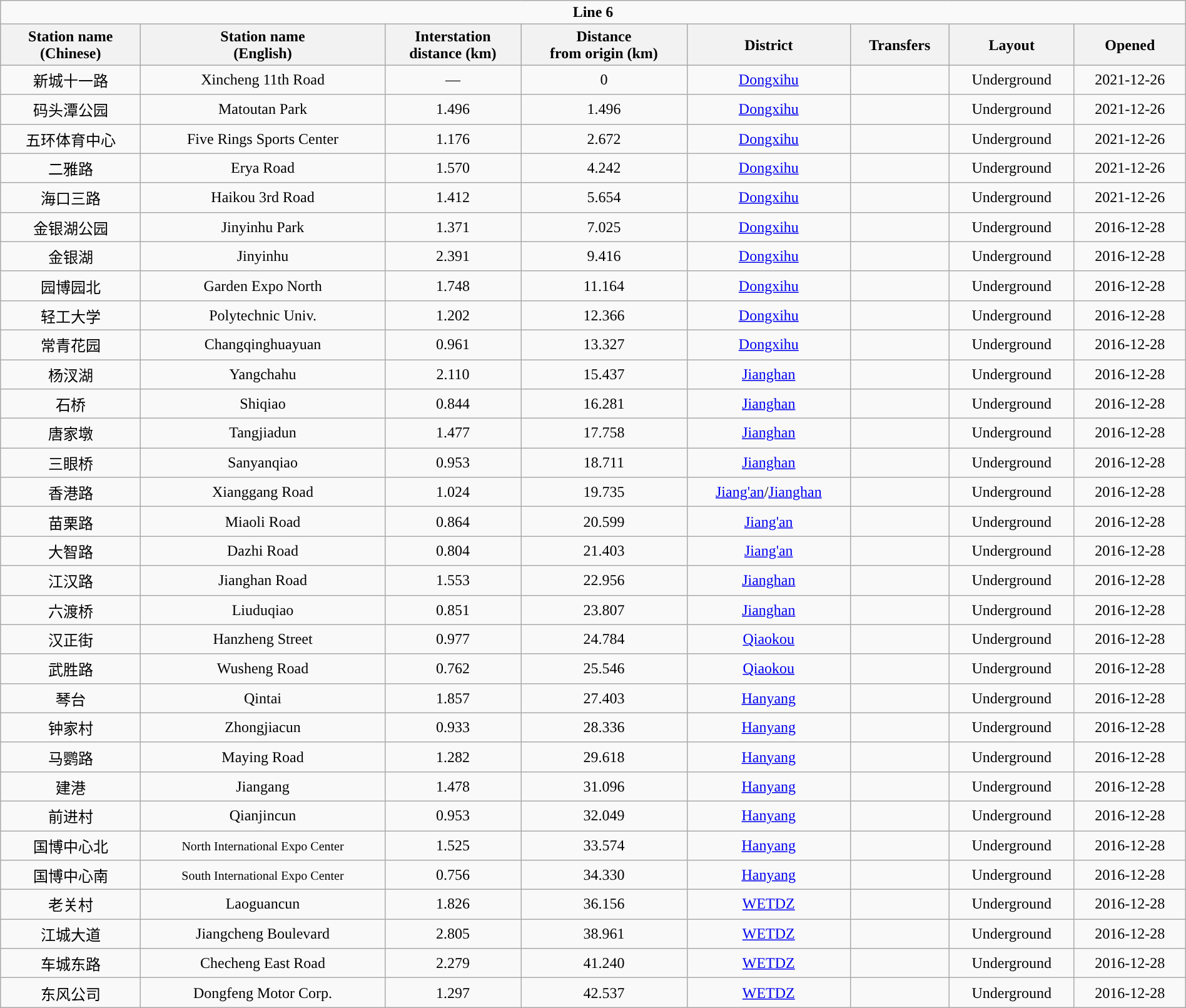<table class="wikitable" style="width:100%; text-align: center;">
<tr>
<td align=center colspan=10><span><strong>Line 6</strong></span></td>
</tr>
<tr bgcolor="#CCCCCC">
<th>Station name<br>(Chinese)</th>
<th>Station name<br>(English)</th>
<th>Interstation<br>distance (km)</th>
<th>Distance<br>from origin (km)</th>
<th>District</th>
<th>Transfers</th>
<th>Layout</th>
<th>Opened</th>
</tr>
<tr>
<td>新城十一路</td>
<td>Xincheng 11th Road</td>
<td>—</td>
<td>0</td>
<td><a href='#'>Dongxihu</a></td>
<td></td>
<td>Underground</td>
<td>2021-12-26</td>
</tr>
<tr>
<td>码头潭公园</td>
<td>Matoutan Park</td>
<td>1.496</td>
<td>1.496</td>
<td><a href='#'>Dongxihu</a></td>
<td></td>
<td>Underground</td>
<td>2021-12-26</td>
</tr>
<tr>
<td>五环体育中心</td>
<td>Five Rings Sports Center</td>
<td>1.176</td>
<td>2.672</td>
<td><a href='#'>Dongxihu</a></td>
<td></td>
<td>Underground</td>
<td>2021-12-26</td>
</tr>
<tr>
<td>二雅路</td>
<td>Erya Road</td>
<td>1.570</td>
<td>4.242</td>
<td><a href='#'>Dongxihu</a></td>
<td></td>
<td>Underground</td>
<td>2021-12-26</td>
</tr>
<tr>
<td>海口三路</td>
<td>Haikou 3rd Road</td>
<td>1.412</td>
<td>5.654</td>
<td><a href='#'>Dongxihu</a></td>
<td></td>
<td>Underground</td>
<td>2021-12-26</td>
</tr>
<tr>
<td>金银湖公园</td>
<td>Jinyinhu Park</td>
<td>1.371</td>
<td>7.025</td>
<td><a href='#'>Dongxihu</a></td>
<td></td>
<td>Underground</td>
<td>2016-12-28</td>
</tr>
<tr>
<td>金银湖</td>
<td>Jinyinhu</td>
<td>2.391</td>
<td>9.416</td>
<td><a href='#'>Dongxihu</a></td>
<td></td>
<td>Underground</td>
<td>2016-12-28</td>
</tr>
<tr>
<td>园博园北</td>
<td>Garden Expo North</td>
<td>1.748</td>
<td>11.164</td>
<td><a href='#'>Dongxihu</a></td>
<td></td>
<td>Underground</td>
<td>2016-12-28</td>
</tr>
<tr>
<td>轻工大学</td>
<td>Polytechnic Univ.</td>
<td>1.202</td>
<td>12.366</td>
<td><a href='#'>Dongxihu</a></td>
<td></td>
<td>Underground</td>
<td>2016-12-28</td>
</tr>
<tr>
<td>常青花园</td>
<td>Changqinghuayuan</td>
<td>0.961</td>
<td>13.327</td>
<td><a href='#'>Dongxihu</a></td>
<td></td>
<td>Underground</td>
<td>2016-12-28</td>
</tr>
<tr>
<td>杨汊湖</td>
<td>Yangchahu</td>
<td>2.110</td>
<td>15.437</td>
<td><a href='#'>Jianghan</a></td>
<td></td>
<td>Underground</td>
<td>2016-12-28</td>
</tr>
<tr>
<td>石桥</td>
<td>Shiqiao</td>
<td>0.844</td>
<td>16.281</td>
<td><a href='#'>Jianghan</a></td>
<td><em></em></td>
<td>Underground</td>
<td>2016-12-28</td>
</tr>
<tr>
<td>唐家墩</td>
<td>Tangjiadun</td>
<td>1.477</td>
<td>17.758</td>
<td><a href='#'>Jianghan</a></td>
<td><em></em></td>
<td>Underground</td>
<td>2016-12-28</td>
</tr>
<tr>
<td>三眼桥</td>
<td>Sanyanqiao</td>
<td>0.953</td>
<td>18.711</td>
<td><a href='#'>Jianghan</a></td>
<td></td>
<td>Underground</td>
<td>2016-12-28</td>
</tr>
<tr>
<td>香港路</td>
<td>Xianggang Road</td>
<td>1.024</td>
<td>19.735</td>
<td><a href='#'>Jiang'an</a>/<a href='#'>Jianghan</a></td>
<td> </td>
<td>Underground</td>
<td>2016-12-28</td>
</tr>
<tr>
<td>苗栗路</td>
<td>Miaoli Road</td>
<td>0.864</td>
<td>20.599</td>
<td><a href='#'>Jiang'an</a></td>
<td></td>
<td>Underground</td>
<td>2016-12-28</td>
</tr>
<tr>
<td>大智路</td>
<td>Dazhi Road</td>
<td>0.804</td>
<td>21.403</td>
<td><a href='#'>Jiang'an</a></td>
<td></td>
<td>Underground</td>
<td>2016-12-28</td>
</tr>
<tr>
<td>江汉路</td>
<td>Jianghan Road</td>
<td>1.553</td>
<td>22.956</td>
<td><a href='#'>Jianghan</a></td>
<td></td>
<td>Underground</td>
<td>2016-12-28</td>
</tr>
<tr>
<td>六渡桥</td>
<td>Liuduqiao</td>
<td>0.851</td>
<td>23.807</td>
<td><a href='#'>Jianghan</a></td>
<td></td>
<td>Underground</td>
<td>2016-12-28</td>
</tr>
<tr>
<td>汉正街</td>
<td>Hanzheng Street</td>
<td>0.977</td>
<td>24.784</td>
<td><a href='#'>Qiaokou</a></td>
<td></td>
<td>Underground</td>
<td>2016-12-28</td>
</tr>
<tr>
<td>武胜路</td>
<td>Wusheng Road</td>
<td>0.762</td>
<td>25.546</td>
<td><a href='#'>Qiaokou</a></td>
<td></td>
<td>Underground</td>
<td>2016-12-28</td>
</tr>
<tr>
<td>琴台</td>
<td>Qintai</td>
<td>1.857</td>
<td>27.403</td>
<td><a href='#'>Hanyang</a></td>
<td></td>
<td>Underground</td>
<td>2016-12-28</td>
</tr>
<tr>
<td>钟家村</td>
<td>Zhongjiacun</td>
<td>0.933</td>
<td>28.336</td>
<td><a href='#'>Hanyang</a></td>
<td></td>
<td>Underground</td>
<td>2016-12-28</td>
</tr>
<tr>
<td>马鹦路</td>
<td>Maying Road</td>
<td>1.282</td>
<td>29.618</td>
<td><a href='#'>Hanyang</a></td>
<td></td>
<td>Underground</td>
<td>2016-12-28</td>
</tr>
<tr>
<td>建港</td>
<td>Jiangang</td>
<td>1.478</td>
<td>31.096</td>
<td><a href='#'>Hanyang</a></td>
<td></td>
<td>Underground</td>
<td>2016-12-28</td>
</tr>
<tr>
<td>前进村</td>
<td>Qianjincun</td>
<td>0.953</td>
<td>32.049</td>
<td><a href='#'>Hanyang</a></td>
<td></td>
<td>Underground</td>
<td>2016-12-28</td>
</tr>
<tr>
<td>国博中心北</td>
<td><small>North International Expo Center</small></td>
<td>1.525</td>
<td>33.574</td>
<td><a href='#'>Hanyang</a></td>
<td></td>
<td>Underground</td>
<td>2016-12-28</td>
</tr>
<tr>
<td>国博中心南</td>
<td><small>South International Expo Center</small></td>
<td>0.756</td>
<td>34.330</td>
<td><a href='#'>Hanyang</a></td>
<td> <em></em></td>
<td>Underground</td>
<td>2016-12-28</td>
</tr>
<tr>
<td>老关村</td>
<td>Laoguancun</td>
<td>1.826</td>
<td>36.156</td>
<td><a href='#'>WETDZ</a> </td>
<td></td>
<td>Underground</td>
<td>2016-12-28</td>
</tr>
<tr>
<td>江城大道</td>
<td>Jiangcheng Boulevard</td>
<td>2.805</td>
<td>38.961</td>
<td><a href='#'>WETDZ</a></td>
<td><em></em></td>
<td>Underground</td>
<td>2016-12-28</td>
</tr>
<tr>
<td>车城东路</td>
<td>Checheng East Road</td>
<td>2.279</td>
<td>41.240</td>
<td><a href='#'>WETDZ</a></td>
<td></td>
<td>Underground</td>
<td>2016-12-28</td>
</tr>
<tr>
<td>东风公司</td>
<td>Dongfeng Motor Corp.</td>
<td>1.297</td>
<td>42.537</td>
<td><a href='#'>WETDZ</a></td>
<td></td>
<td>Underground</td>
<td>2016-12-28</td>
</tr>
</table>
